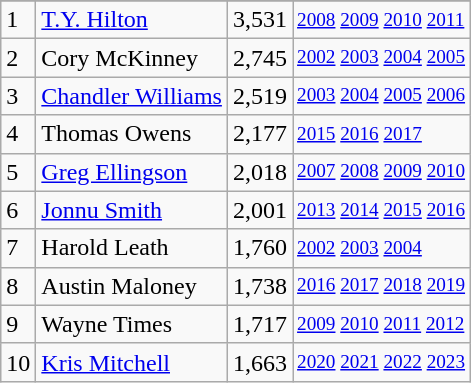<table class="wikitable">
<tr>
</tr>
<tr>
<td>1</td>
<td><a href='#'>T.Y. Hilton</a></td>
<td>3,531</td>
<td style="font-size:80%;"><a href='#'>2008</a> <a href='#'>2009</a> <a href='#'>2010</a> <a href='#'>2011</a></td>
</tr>
<tr>
<td>2</td>
<td>Cory McKinney</td>
<td>2,745</td>
<td style="font-size:80%;"><a href='#'>2002</a> <a href='#'>2003</a> <a href='#'>2004</a> <a href='#'>2005</a></td>
</tr>
<tr>
<td>3</td>
<td><a href='#'>Chandler Williams</a></td>
<td>2,519</td>
<td style="font-size:80%;"><a href='#'>2003</a> <a href='#'>2004</a> <a href='#'>2005</a> <a href='#'>2006</a></td>
</tr>
<tr>
<td>4</td>
<td>Thomas Owens</td>
<td>2,177</td>
<td style="font-size:80%;"><a href='#'>2015</a> <a href='#'>2016</a> <a href='#'>2017</a></td>
</tr>
<tr>
<td>5</td>
<td><a href='#'>Greg Ellingson</a></td>
<td>2,018</td>
<td style="font-size:80%;"><a href='#'>2007</a> <a href='#'>2008</a> <a href='#'>2009</a> <a href='#'>2010</a></td>
</tr>
<tr>
<td>6</td>
<td><a href='#'>Jonnu Smith</a></td>
<td>2,001</td>
<td style="font-size:80%;"><a href='#'>2013</a> <a href='#'>2014</a> <a href='#'>2015</a> <a href='#'>2016</a></td>
</tr>
<tr>
<td>7</td>
<td>Harold Leath</td>
<td>1,760</td>
<td style="font-size:80%;"><a href='#'>2002</a> <a href='#'>2003</a> <a href='#'>2004</a></td>
</tr>
<tr>
<td>8</td>
<td>Austin Maloney</td>
<td>1,738</td>
<td style="font-size:80%;"><a href='#'>2016</a> <a href='#'>2017</a> <a href='#'>2018</a> <a href='#'>2019</a></td>
</tr>
<tr>
<td>9</td>
<td>Wayne Times</td>
<td>1,717</td>
<td style="font-size:80%;"><a href='#'>2009</a> <a href='#'>2010</a> <a href='#'>2011</a> <a href='#'>2012</a></td>
</tr>
<tr>
<td>10</td>
<td><a href='#'>Kris Mitchell</a></td>
<td>1,663</td>
<td style="font-size:80%;"><a href='#'>2020</a> <a href='#'>2021</a> <a href='#'>2022</a> <a href='#'>2023</a></td>
</tr>
</table>
